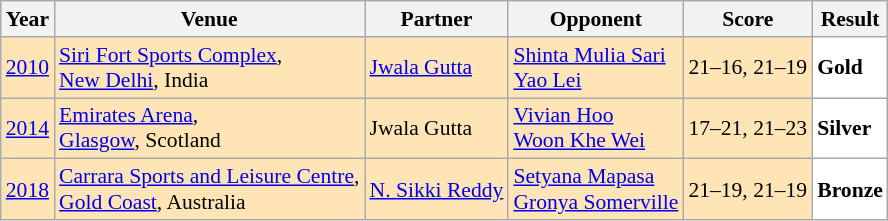<table class="sortable wikitable" style="font-size: 90%;">
<tr>
<th>Year</th>
<th>Venue</th>
<th>Partner</th>
<th>Opponent</th>
<th>Score</th>
<th>Result</th>
</tr>
<tr style="background:#FFE4B5">
<td align="center"><a href='#'>2010</a></td>
<td align="left"><a href='#'>Siri Fort Sports Complex</a>,<br><a href='#'>New Delhi</a>, India</td>
<td align="left"> <a href='#'>Jwala Gutta</a></td>
<td align="left"> <a href='#'>Shinta Mulia Sari</a><br> <a href='#'>Yao Lei</a></td>
<td align="left">21–16, 21–19</td>
<td style="text-align:left; background:white"> <strong>Gold</strong></td>
</tr>
<tr style="background:#FFE4B5">
<td align="center"><a href='#'>2014</a></td>
<td align="left"><a href='#'>Emirates Arena</a>,<br><a href='#'>Glasgow</a>, Scotland</td>
<td align="left"> Jwala Gutta</td>
<td align="left"> <a href='#'>Vivian Hoo</a><br> <a href='#'>Woon Khe Wei</a></td>
<td align="left">17–21, 21–23</td>
<td style="text-align:left; background:white"> <strong>Silver</strong></td>
</tr>
<tr style="background:#FFE4B5">
<td align="center"><a href='#'>2018</a></td>
<td align="left"><a href='#'>Carrara Sports and Leisure Centre</a>,<br><a href='#'>Gold Coast</a>, Australia</td>
<td align="left"> <a href='#'>N. Sikki Reddy</a></td>
<td align="left"> <a href='#'>Setyana Mapasa</a><br> <a href='#'>Gronya Somerville</a></td>
<td align="left">21–19, 21–19</td>
<td style="text-align:left; background:white"> <strong>Bronze</strong></td>
</tr>
</table>
